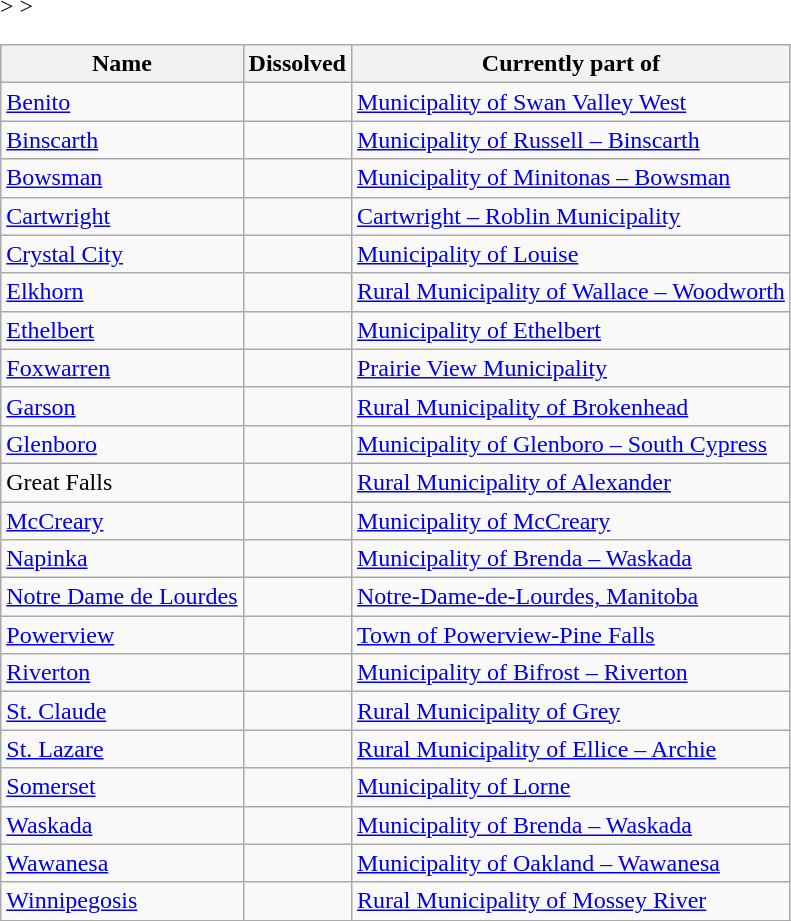<table class="wikitable sortable"<onlyinclude>>
<tr>
<th>Name</th>
<th>Dissolved</th>
<th>Currently part of</th>
</tr>
<tr>
<td><a href='#'>Benito</a></td>
<td align=center></td>
<td><a href='#'>Municipality of Swan Valley West</a></td>
</tr>
<tr>
<td><a href='#'>Binscarth</a></td>
<td align=center></td>
<td><a href='#'>Municipality of Russell – Binscarth</a></td>
</tr>
<tr>
<td><a href='#'>Bowsman</a></td>
<td align=center></td>
<td><a href='#'>Municipality of Minitonas – Bowsman</a></td>
</tr>
<tr>
<td><a href='#'>Cartwright</a></td>
<td align=center></td>
<td><a href='#'>Cartwright – Roblin Municipality</a></td>
</tr>
<tr>
<td><a href='#'>Crystal City</a></td>
<td align=center></td>
<td><a href='#'>Municipality of Louise</a></td>
</tr>
<tr>
<td><a href='#'>Elkhorn</a></td>
<td align=center></td>
<td><a href='#'>Rural Municipality of Wallace – Woodworth</a></td>
</tr>
<tr>
<td><a href='#'>Ethelbert</a></td>
<td align=center></td>
<td><a href='#'>Municipality of Ethelbert</a></td>
</tr>
<tr>
<td><a href='#'>Foxwarren</a></td>
<td align=center></td>
<td><a href='#'>Prairie View Municipality</a></td>
</tr>
<tr>
<td><a href='#'>Garson</a></td>
<td align=center></td>
<td><a href='#'>Rural Municipality of Brokenhead</a></td>
</tr>
<tr>
<td><a href='#'>Glenboro</a></td>
<td align=center></td>
<td><a href='#'>Municipality of Glenboro – South Cypress</a></td>
</tr>
<tr>
<td>Great Falls</td>
<td align=center></td>
<td><a href='#'>Rural Municipality of Alexander</a></td>
</tr>
<tr>
<td><a href='#'>McCreary</a></td>
<td align=center></td>
<td><a href='#'>Municipality of McCreary</a></td>
</tr>
<tr>
<td><a href='#'>Napinka</a></td>
<td align=center></td>
<td><a href='#'>Municipality of Brenda – Waskada</a></td>
</tr>
<tr>
<td><a href='#'>Notre Dame de Lourdes</a></td>
<td align=center></td>
<td><a href='#'>Notre-Dame-de-Lourdes, Manitoba</a></td>
</tr>
<tr>
<td><a href='#'>Powerview</a></td>
<td align=center></td>
<td><a href='#'>Town of Powerview-Pine Falls</a></td>
</tr>
<tr>
<td><a href='#'>Riverton</a></td>
<td align=center></td>
<td><a href='#'>Municipality of Bifrost – Riverton</a></td>
</tr>
<tr>
<td><a href='#'>St. Claude</a></td>
<td align=center></td>
<td><a href='#'>Rural Municipality of Grey</a></td>
</tr>
<tr>
<td><a href='#'>St. Lazare</a></td>
<td align=center></td>
<td><a href='#'>Rural Municipality of Ellice – Archie</a></td>
</tr>
<tr>
<td><a href='#'>Somerset</a></td>
<td align=center></td>
<td><a href='#'>Municipality of Lorne</a></td>
</tr>
<tr>
<td><a href='#'>Waskada</a></td>
<td align=center></td>
<td><a href='#'>Municipality of Brenda – Waskada</a></td>
</tr>
<tr>
<td><a href='#'>Wawanesa</a></td>
<td align=center></td>
<td><a href='#'>Municipality of Oakland – Wawanesa</a></td>
</tr>
<tr>
<td><a href='#'>Winnipegosis</a></td>
<td align=center></td>
<td><a href='#'>Rural Municipality of Mossey River</a></td>
</tr>
<tr </onlyinclude>>
</tr>
</table>
